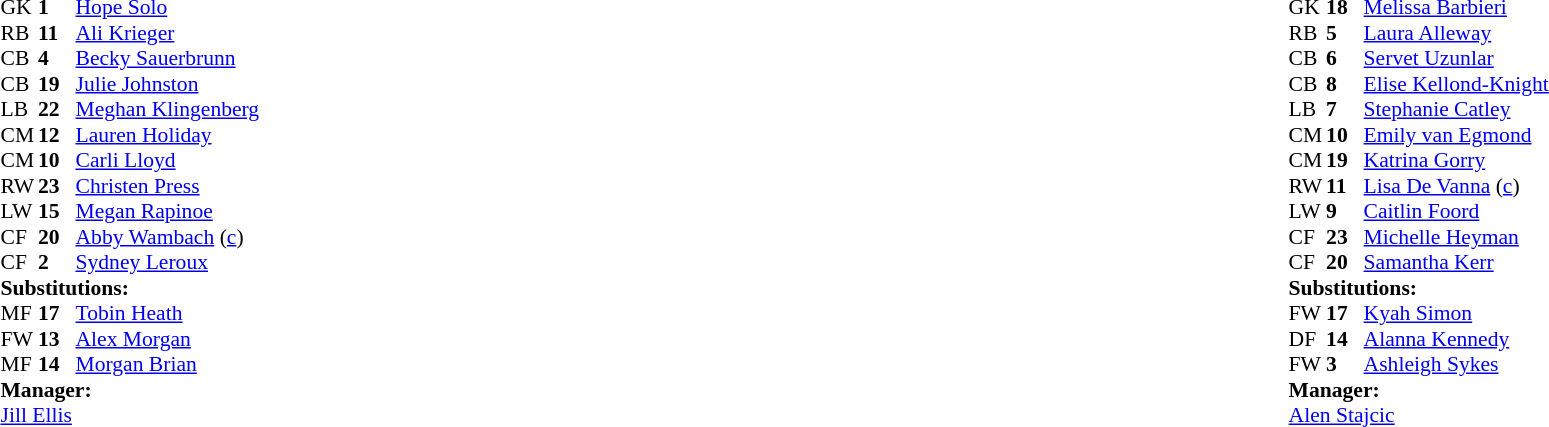<table width="100%">
<tr>
<td valign="top" width="50%"><br><table style="font-size: 90%" cellspacing="0" cellpadding="0">
<tr>
<th width="25"></th>
<th width="25"></th>
</tr>
<tr>
<td>GK</td>
<td><strong>1</strong></td>
<td><a href='#'>Hope Solo</a></td>
</tr>
<tr>
<td>RB</td>
<td><strong>11</strong></td>
<td><a href='#'>Ali Krieger</a></td>
</tr>
<tr>
<td>CB</td>
<td><strong>4</strong></td>
<td><a href='#'>Becky Sauerbrunn</a></td>
</tr>
<tr>
<td>CB</td>
<td><strong>19</strong></td>
<td><a href='#'>Julie Johnston</a></td>
</tr>
<tr>
<td>LB</td>
<td><strong>22</strong></td>
<td><a href='#'>Meghan Klingenberg</a></td>
</tr>
<tr>
<td>CM</td>
<td><strong>12</strong></td>
<td><a href='#'>Lauren Holiday</a></td>
<td></td>
</tr>
<tr>
<td>CM</td>
<td><strong>10</strong></td>
<td><a href='#'>Carli Lloyd</a></td>
</tr>
<tr>
<td>RW</td>
<td><strong>23</strong></td>
<td><a href='#'>Christen Press</a></td>
<td></td>
<td></td>
</tr>
<tr>
<td>LW</td>
<td><strong>15</strong></td>
<td><a href='#'>Megan Rapinoe</a></td>
<td></td>
<td></td>
</tr>
<tr>
<td>CF</td>
<td><strong>20</strong></td>
<td><a href='#'>Abby Wambach</a> (<a href='#'>c</a>)</td>
</tr>
<tr>
<td>CF</td>
<td><strong>2</strong></td>
<td><a href='#'>Sydney Leroux</a></td>
<td></td>
<td></td>
</tr>
<tr>
<td colspan=3><strong>Substitutions:</strong></td>
</tr>
<tr>
<td>MF</td>
<td><strong>17</strong></td>
<td><a href='#'>Tobin Heath</a></td>
<td></td>
<td></td>
</tr>
<tr>
<td>FW</td>
<td><strong>13</strong></td>
<td><a href='#'>Alex Morgan</a></td>
<td></td>
<td></td>
</tr>
<tr>
<td>MF</td>
<td><strong>14</strong></td>
<td><a href='#'>Morgan Brian</a></td>
<td></td>
<td></td>
</tr>
<tr>
<td colspan=3><strong>Manager:</strong></td>
</tr>
<tr>
<td colspan=3><a href='#'>Jill Ellis</a></td>
</tr>
</table>
</td>
<td valign="top"></td>
<td valign="top" width="50%"><br><table style="font-size: 90%" cellspacing="0" cellpadding="0" align="center">
<tr>
<th width=25></th>
<th width=25></th>
</tr>
<tr>
<td>GK</td>
<td><strong>18</strong></td>
<td><a href='#'>Melissa Barbieri</a></td>
</tr>
<tr>
<td>RB</td>
<td><strong>5</strong></td>
<td><a href='#'>Laura Alleway</a></td>
<td></td>
<td></td>
</tr>
<tr>
<td>CB</td>
<td><strong>6</strong></td>
<td><a href='#'>Servet Uzunlar</a></td>
</tr>
<tr>
<td>CB</td>
<td><strong>8</strong></td>
<td><a href='#'>Elise Kellond-Knight</a></td>
</tr>
<tr>
<td>LB</td>
<td><strong>7</strong></td>
<td><a href='#'>Stephanie Catley</a></td>
</tr>
<tr>
<td>CM</td>
<td><strong>10</strong></td>
<td><a href='#'>Emily van Egmond</a></td>
</tr>
<tr>
<td>CM</td>
<td><strong>19</strong></td>
<td><a href='#'>Katrina Gorry</a></td>
<td></td>
<td></td>
</tr>
<tr>
<td>RW</td>
<td><strong>11</strong></td>
<td><a href='#'>Lisa De Vanna</a> (<a href='#'>c</a>)</td>
</tr>
<tr>
<td>LW</td>
<td><strong>9</strong></td>
<td><a href='#'>Caitlin Foord</a></td>
</tr>
<tr>
<td>CF</td>
<td><strong>23</strong></td>
<td><a href='#'>Michelle Heyman</a></td>
<td></td>
<td></td>
</tr>
<tr>
<td>CF</td>
<td><strong>20</strong></td>
<td><a href='#'>Samantha Kerr</a></td>
</tr>
<tr>
<td colspan=3><strong>Substitutions:</strong></td>
</tr>
<tr>
<td>FW</td>
<td><strong>17</strong></td>
<td><a href='#'>Kyah Simon</a></td>
<td></td>
<td></td>
</tr>
<tr>
<td>DF</td>
<td><strong>14</strong></td>
<td><a href='#'>Alanna Kennedy</a></td>
<td></td>
<td></td>
</tr>
<tr>
<td>FW</td>
<td><strong>3</strong></td>
<td><a href='#'>Ashleigh Sykes</a></td>
<td></td>
<td></td>
</tr>
<tr>
<td colspan=3><strong>Manager:</strong></td>
</tr>
<tr>
<td colspan=3><a href='#'>Alen Stajcic</a></td>
</tr>
</table>
</td>
</tr>
</table>
